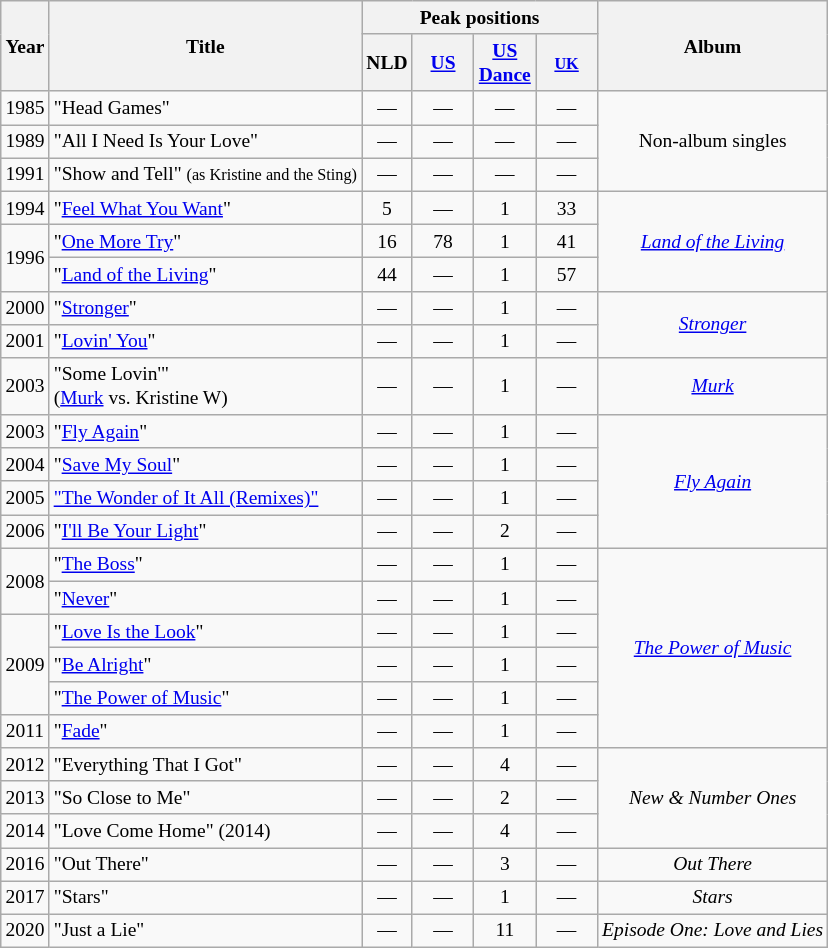<table class="wikitable" style="text-align: center; font-size: small;">
<tr>
<th rowspan="2">Year</th>
<th rowspan="2">Title</th>
<th colspan="4">Peak positions</th>
<th rowspan="2">Album</th>
</tr>
<tr>
<th>NLD<br></th>
<th style="width:35px;"><a href='#'>US</a></th>
<th style="width:35px;"><a href='#'>US Dance</a><br></th>
<th style="width:35px;"><small><a href='#'>UK</a></small><br></th>
</tr>
<tr>
<td style="text-align:center;">1985</td>
<td align="left">"Head Games"</td>
<td>—</td>
<td style="text-align:center;">—</td>
<td style="text-align:center;">—</td>
<td style="text-align:center;">—</td>
<td rowspan="3">Non-album singles</td>
</tr>
<tr>
<td style="text-align:center;">1989</td>
<td align="left">"All I Need Is Your Love"</td>
<td>—</td>
<td style="text-align:center;">—</td>
<td style="text-align:center;">—</td>
<td style="text-align:center;">—</td>
</tr>
<tr>
<td style="text-align:center;">1991</td>
<td align="left">"Show and Tell" <small>(as Kristine and the Sting)</small></td>
<td>—</td>
<td style="text-align:center;">—</td>
<td style="text-align:center;">—</td>
<td style="text-align:center;">—</td>
</tr>
<tr>
<td style="text-align:center;">1994</td>
<td align="left">"<a href='#'>Feel What You Want</a>"</td>
<td>5</td>
<td style="text-align:center;">—</td>
<td style="text-align:center;">1</td>
<td style="text-align:center;">33</td>
<td rowspan="3"><em><a href='#'>Land of the Living</a></em></td>
</tr>
<tr>
<td style="text-align:center;" rowspan="2">1996</td>
<td align="left">"<a href='#'>One More Try</a>"</td>
<td>16</td>
<td style="text-align:center;">78</td>
<td style="text-align:center;">1</td>
<td style="text-align:center;">41</td>
</tr>
<tr>
<td align="left">"<a href='#'>Land of the Living</a>"</td>
<td>44</td>
<td style="text-align:center;">—</td>
<td style="text-align:center;">1</td>
<td style="text-align:center;">57</td>
</tr>
<tr>
<td style="text-align:center;">2000</td>
<td align="left">"<a href='#'>Stronger</a>"</td>
<td>—</td>
<td style="text-align:center;">—</td>
<td style="text-align:center;">1</td>
<td style="text-align:center;">—</td>
<td rowspan="2"><em><a href='#'>Stronger</a></em></td>
</tr>
<tr>
<td style="text-align:center;">2001</td>
<td align="left">"<a href='#'>Lovin' You</a>"</td>
<td>—</td>
<td style="text-align:center;">—</td>
<td style="text-align:center;">1</td>
<td style="text-align:center;">—</td>
</tr>
<tr>
<td style="text-align:center;">2003</td>
<td align="left">"Some Lovin'"<br><span>(<a href='#'>Murk</a> vs. Kristine W)</span></td>
<td>—</td>
<td style="text-align:center;">—</td>
<td style="text-align:center;">1</td>
<td style="text-align:center;">—</td>
<td><em><a href='#'>Murk</a></em></td>
</tr>
<tr>
<td style="text-align:center;">2003</td>
<td align="left">"<a href='#'>Fly Again</a>"</td>
<td>—</td>
<td style="text-align:center;">—</td>
<td style="text-align:center;">1</td>
<td style="text-align:center;">—</td>
<td rowspan="4"><em><a href='#'>Fly Again</a></em></td>
</tr>
<tr>
<td style="text-align:center;">2004</td>
<td align="left">"<a href='#'>Save My Soul</a>"</td>
<td>—</td>
<td style="text-align:center;">—</td>
<td style="text-align:center;">1</td>
<td style="text-align:center;">—</td>
</tr>
<tr>
<td style="text-align:center;">2005</td>
<td align="left"><a href='#'>"The Wonder of It All (Remixes)"</a></td>
<td>—</td>
<td style="text-align:center;">—</td>
<td style="text-align:center;">1</td>
<td style="text-align:center;">—</td>
</tr>
<tr>
<td style="text-align:center;">2006</td>
<td align="left">"<a href='#'>I'll Be Your Light</a>"</td>
<td>—</td>
<td style="text-align:center;">—</td>
<td style="text-align:center;">2</td>
<td style="text-align:center;">—</td>
</tr>
<tr>
<td style="text-align:center;" rowspan="2">2008</td>
<td align="left">"<a href='#'>The Boss</a>"</td>
<td>—</td>
<td style="text-align:center;">—</td>
<td style="text-align:center;">1</td>
<td style="text-align:center;">—</td>
<td rowspan="6"><em><a href='#'>The Power of Music</a></em></td>
</tr>
<tr>
<td align="left">"<a href='#'>Never</a>"</td>
<td>—</td>
<td style="text-align:center;">—</td>
<td style="text-align:center;">1</td>
<td style="text-align:center;">—</td>
</tr>
<tr>
<td style="text-align:center;" rowspan="3">2009</td>
<td align="left">"<a href='#'>Love Is the Look</a>"</td>
<td>—</td>
<td style="text-align:center;">—</td>
<td style="text-align:center;">1</td>
<td style="text-align:center;">—</td>
</tr>
<tr>
<td align="left">"<a href='#'>Be Alright</a>"</td>
<td>—</td>
<td style="text-align:center;">—</td>
<td style="text-align:center;">1</td>
<td style="text-align:center;">—</td>
</tr>
<tr>
<td align="left">"<a href='#'>The Power of Music</a>"</td>
<td>—</td>
<td style="text-align:center;">—</td>
<td style="text-align:center;">1</td>
<td style="text-align:center;">—</td>
</tr>
<tr>
<td style="text-align:center;">2011</td>
<td align="left">"<a href='#'>Fade</a>"</td>
<td>—</td>
<td style="text-align:center;">—</td>
<td style="text-align:center;">1</td>
<td style="text-align:center;">—</td>
</tr>
<tr>
<td style="text-align:center;">2012</td>
<td align="left">"Everything That I Got"</td>
<td>—</td>
<td style="text-align:center;">—</td>
<td style="text-align:center;">4</td>
<td style="text-align:center;">—</td>
<td rowspan="3"><em>New & Number Ones</em></td>
</tr>
<tr>
<td style="text-align:center;">2013</td>
<td align="left">"So Close to Me"</td>
<td>—</td>
<td style="text-align:center;">—</td>
<td style="text-align:center;">2</td>
<td style="text-align:center;">—</td>
</tr>
<tr>
<td style="text-align:center;">2014</td>
<td align="left">"Love Come Home" (2014)</td>
<td>—</td>
<td style="text-align:center;">—</td>
<td style="text-align:center;">4</td>
<td style="text-align:center;">—</td>
</tr>
<tr>
<td style="text-align:center;">2016</td>
<td align="left">"Out There"</td>
<td>—</td>
<td style="text-align:center;">—</td>
<td style="text-align:center;">3</td>
<td style="text-align:center;">—</td>
<td><em>Out There</em></td>
</tr>
<tr>
<td style="text-align:center;">2017</td>
<td align="left">"Stars"</td>
<td>—</td>
<td style="text-align:center;">—</td>
<td style="text-align:center;">1</td>
<td style="text-align:center;">—</td>
<td><em>Stars</em></td>
</tr>
<tr>
<td style="text-align:center;">2020</td>
<td align="left">"Just a Lie"</td>
<td>—</td>
<td style="text-align:center;">—</td>
<td style="text-align:center;">11</td>
<td style="text-align:center;">—</td>
<td><em>Episode One: Love and Lies</em></td>
</tr>
</table>
